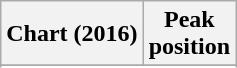<table class="wikitable">
<tr>
<th>Chart (2016)</th>
<th>Peak<br>position</th>
</tr>
<tr>
</tr>
<tr>
</tr>
</table>
